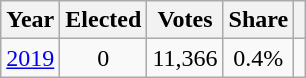<table class="wikitable">
<tr>
<th>Year</th>
<th>Elected</th>
<th>Votes</th>
<th>Share</th>
<th></th>
</tr>
<tr>
<td align="center"><a href='#'>2019</a></td>
<td align="center">0</td>
<td align="center">11,366</td>
<td align="center">0.4%</td>
<td align="center"></td>
</tr>
</table>
